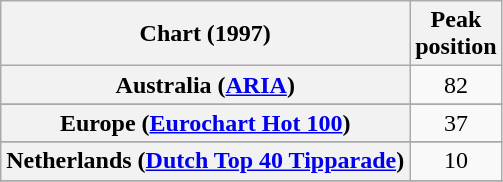<table class="wikitable sortable plainrowheaders" style="text-align:center">
<tr>
<th>Chart (1997)</th>
<th>Peak<br>position</th>
</tr>
<tr>
<th scope="row">Australia (<a href='#'>ARIA</a>)</th>
<td>82</td>
</tr>
<tr>
</tr>
<tr>
<th scope="row">Europe (<a href='#'>Eurochart Hot 100</a>)</th>
<td>37</td>
</tr>
<tr>
</tr>
<tr>
</tr>
<tr>
<th scope="row">Netherlands (<a href='#'>Dutch Top 40 Tipparade</a>)</th>
<td>10</td>
</tr>
<tr>
</tr>
<tr>
</tr>
<tr>
</tr>
<tr>
</tr>
</table>
